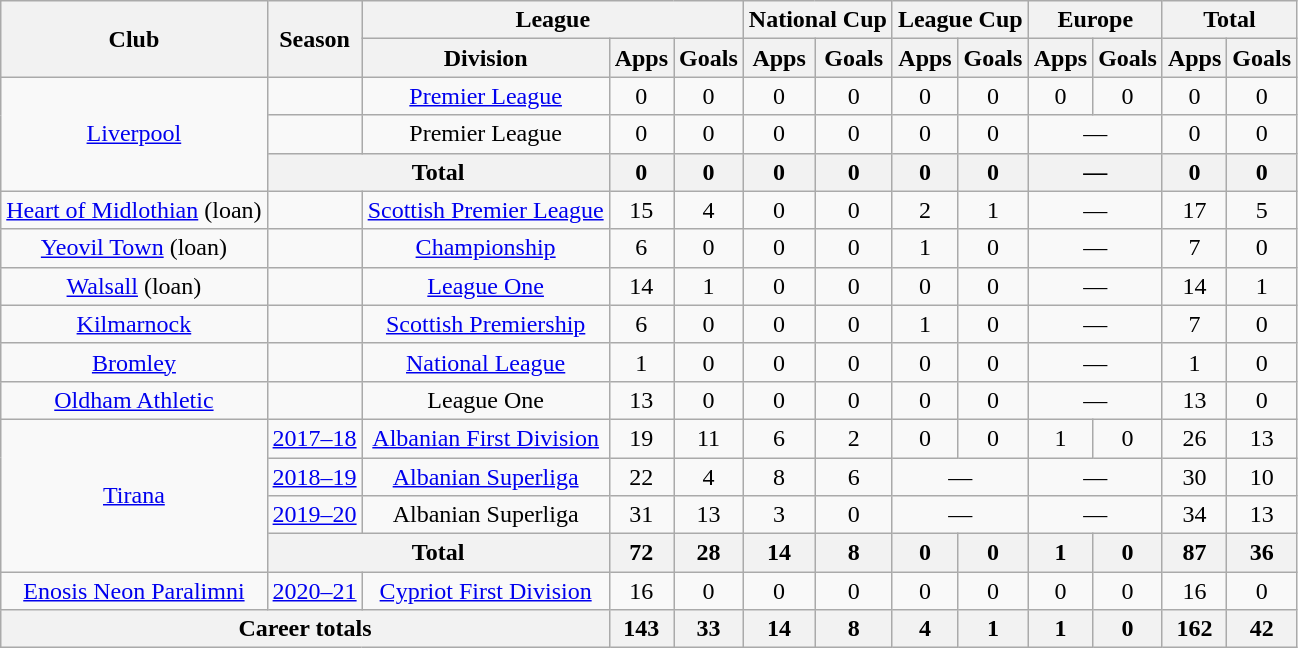<table class="wikitable" style="text-align: center;">
<tr>
<th rowspan="2">Club</th>
<th rowspan="2">Season</th>
<th colspan="3">League</th>
<th colspan="2">National Cup</th>
<th colspan="2">League Cup</th>
<th colspan="2">Europe</th>
<th colspan="2">Total</th>
</tr>
<tr>
<th>Division</th>
<th>Apps</th>
<th>Goals</th>
<th>Apps</th>
<th>Goals</th>
<th>Apps</th>
<th>Goals</th>
<th>Apps</th>
<th>Goals</th>
<th>Apps</th>
<th>Goals</th>
</tr>
<tr>
<td rowspan="3" valign="center"><a href='#'>Liverpool</a></td>
<td></td>
<td><a href='#'>Premier League</a></td>
<td>0</td>
<td>0</td>
<td>0</td>
<td>0</td>
<td>0</td>
<td>0</td>
<td>0</td>
<td>0</td>
<td>0</td>
<td>0</td>
</tr>
<tr>
<td></td>
<td>Premier League</td>
<td>0</td>
<td>0</td>
<td>0</td>
<td>0</td>
<td>0</td>
<td>0</td>
<td colspan="2">—</td>
<td>0</td>
<td>0</td>
</tr>
<tr>
<th colspan="2">Total</th>
<th>0</th>
<th>0</th>
<th>0</th>
<th>0</th>
<th>0</th>
<th>0</th>
<th colspan="2">—</th>
<th>0</th>
<th>0</th>
</tr>
<tr>
<td valign="center"><a href='#'>Heart of Midlothian</a> (loan)</td>
<td></td>
<td><a href='#'>Scottish Premier League</a></td>
<td>15</td>
<td>4</td>
<td>0</td>
<td>0</td>
<td>2</td>
<td>1</td>
<td colspan="2">—</td>
<td>17</td>
<td>5</td>
</tr>
<tr>
<td valign="center"><a href='#'>Yeovil Town</a> (loan)</td>
<td></td>
<td><a href='#'>Championship</a></td>
<td>6</td>
<td>0</td>
<td>0</td>
<td>0</td>
<td>1</td>
<td>0</td>
<td colspan="2">—</td>
<td>7</td>
<td>0</td>
</tr>
<tr>
<td valign="center"><a href='#'>Walsall</a> (loan)</td>
<td></td>
<td><a href='#'>League One</a></td>
<td>14</td>
<td>1</td>
<td>0</td>
<td>0</td>
<td>0</td>
<td>0</td>
<td colspan="2">—</td>
<td>14</td>
<td>1</td>
</tr>
<tr>
<td valign="center"><a href='#'>Kilmarnock</a></td>
<td></td>
<td><a href='#'>Scottish Premiership</a></td>
<td>6</td>
<td>0</td>
<td>0</td>
<td>0</td>
<td>1</td>
<td>0</td>
<td colspan="2">—</td>
<td>7</td>
<td>0</td>
</tr>
<tr>
<td valign="center"><a href='#'>Bromley</a></td>
<td></td>
<td><a href='#'>National League</a></td>
<td>1</td>
<td>0</td>
<td>0</td>
<td>0</td>
<td>0</td>
<td>0</td>
<td colspan="2">—</td>
<td>1</td>
<td>0</td>
</tr>
<tr>
<td valign="center"><a href='#'>Oldham Athletic</a></td>
<td></td>
<td>League One</td>
<td>13</td>
<td>0</td>
<td>0</td>
<td>0</td>
<td>0</td>
<td>0</td>
<td colspan="2">—</td>
<td>13</td>
<td>0</td>
</tr>
<tr>
<td rowspan="4" valign="center"><a href='#'>Tirana</a></td>
<td><a href='#'>2017–18</a></td>
<td><a href='#'>Albanian First Division</a></td>
<td>19</td>
<td>11</td>
<td>6</td>
<td>2</td>
<td>0</td>
<td>0</td>
<td>1</td>
<td>0</td>
<td>26</td>
<td>13</td>
</tr>
<tr>
<td><a href='#'>2018–19</a></td>
<td><a href='#'>Albanian Superliga</a></td>
<td>22</td>
<td>4</td>
<td>8</td>
<td>6</td>
<td colspan="2">—</td>
<td colspan="2">—</td>
<td>30</td>
<td>10</td>
</tr>
<tr>
<td><a href='#'>2019–20</a></td>
<td>Albanian Superliga</td>
<td>31</td>
<td>13</td>
<td>3</td>
<td>0</td>
<td colspan="2">—</td>
<td colspan="2">—</td>
<td>34</td>
<td>13</td>
</tr>
<tr>
<th colspan="2">Total</th>
<th>72</th>
<th>28</th>
<th>14</th>
<th>8</th>
<th>0</th>
<th>0</th>
<th>1</th>
<th>0</th>
<th>87</th>
<th>36</th>
</tr>
<tr>
<td rowspan="1" valign="center"><a href='#'>Enosis Neon Paralimni</a></td>
<td><a href='#'>2020–21</a></td>
<td><a href='#'>Cypriot First Division</a></td>
<td>16</td>
<td>0</td>
<td>0</td>
<td>0</td>
<td>0</td>
<td>0</td>
<td>0</td>
<td>0</td>
<td>16</td>
<td>0</td>
</tr>
<tr>
<th colspan=3>Career totals</th>
<th>143</th>
<th>33</th>
<th>14</th>
<th>8</th>
<th>4</th>
<th>1</th>
<th>1</th>
<th>0</th>
<th>162</th>
<th>42</th>
</tr>
</table>
